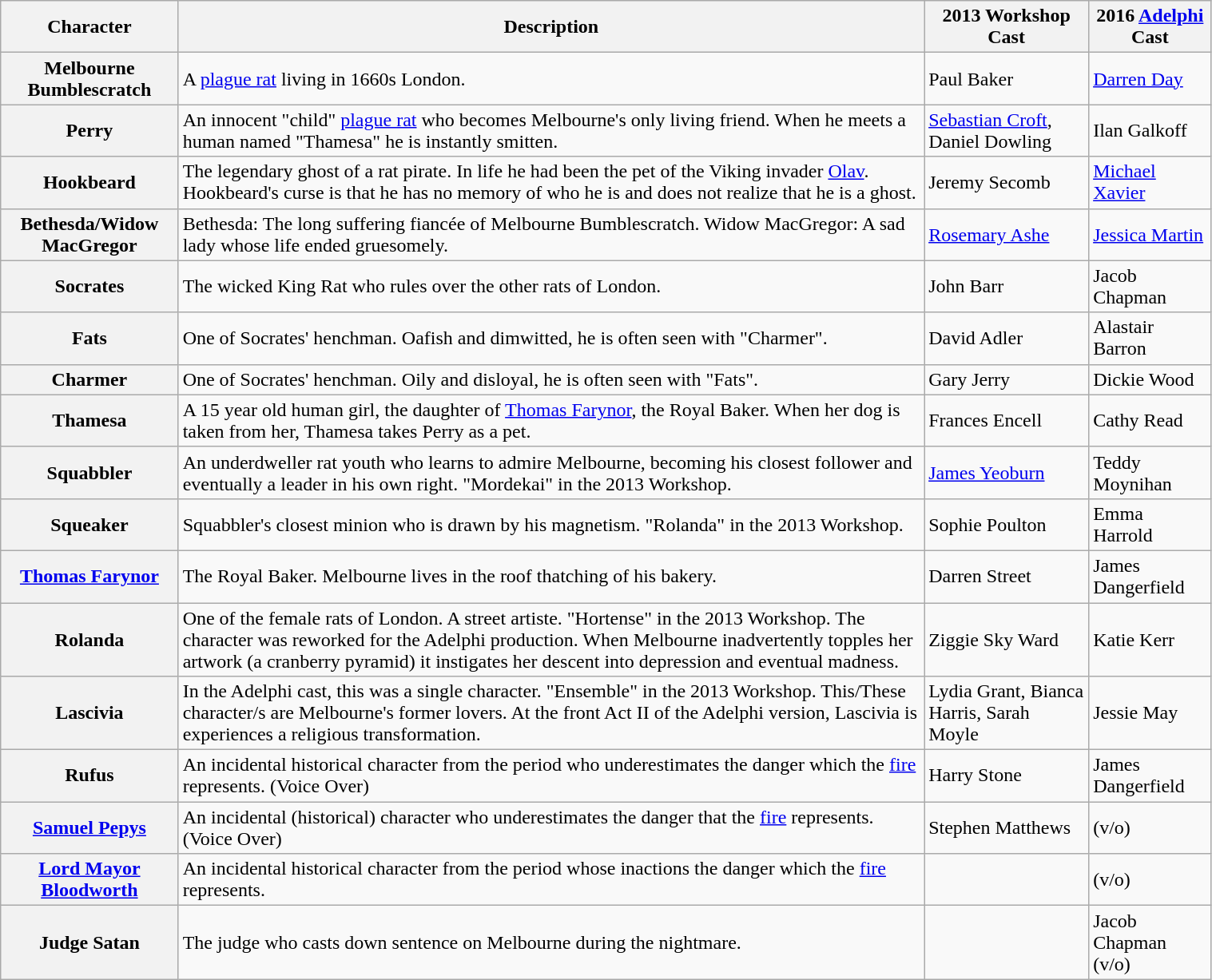<table class="wikitable sortable" style="width:80%;">
<tr>
<th scope="col">Character</th>
<th scope="col" class="unsortable">Description</th>
<th scope="col" class="unsortable">2013 Workshop Cast</th>
<th scope="col" class="unsortable">2016 <a href='#'>Adelphi</a> Cast</th>
</tr>
<tr>
<th scope="row">Melbourne Bumblescratch</th>
<td>A <a href='#'>plague rat</a> living in 1660s London.</td>
<td>Paul Baker</td>
<td><a href='#'>Darren Day</a></td>
</tr>
<tr>
<th scope="row">Perry</th>
<td>An innocent "child" <a href='#'>plague rat</a> who becomes Melbourne's only living friend. When he meets a human named "Thamesa" he is instantly smitten.</td>
<td><a href='#'>Sebastian Croft</a>, Daniel Dowling</td>
<td>Ilan Galkoff</td>
</tr>
<tr>
<th scope="row">Hookbeard</th>
<td>The legendary ghost of a rat pirate. In life he had been the pet of the Viking invader <a href='#'>Olav</a>. Hookbeard's curse is that he has no memory of who he is and does not realize that he is a ghost.</td>
<td>Jeremy Secomb</td>
<td><a href='#'>Michael Xavier</a></td>
</tr>
<tr>
<th scope="row">Bethesda/Widow MacGregor</th>
<td>Bethesda: The long suffering fiancée of Melbourne Bumblescratch. Widow MacGregor: A sad lady whose life ended gruesomely.</td>
<td><a href='#'>Rosemary Ashe</a></td>
<td><a href='#'>Jessica Martin</a></td>
</tr>
<tr>
<th scope="row">Socrates</th>
<td>The wicked King Rat who rules over the other rats of London.</td>
<td>John Barr</td>
<td>Jacob Chapman</td>
</tr>
<tr>
<th scope="row">Fats</th>
<td>One of Socrates' henchman. Oafish and dimwitted, he is often seen with "Charmer".</td>
<td>David Adler</td>
<td>Alastair Barron</td>
</tr>
<tr>
<th scope="row">Charmer</th>
<td>One of Socrates' henchman. Oily and disloyal, he is often seen with "Fats".</td>
<td>Gary Jerry</td>
<td>Dickie Wood</td>
</tr>
<tr>
<th scope="row">Thamesa</th>
<td>A 15 year old human girl, the daughter of <a href='#'>Thomas Farynor</a>, the Royal Baker. When her dog is taken from her, Thamesa takes Perry as a pet.</td>
<td>Frances Encell</td>
<td>Cathy Read</td>
</tr>
<tr>
<th scope="row">Squabbler</th>
<td>An underdweller rat youth who learns to admire Melbourne, becoming his closest follower and eventually a leader in his own right. "Mordekai" in the 2013 Workshop.</td>
<td><a href='#'>James Yeoburn</a></td>
<td>Teddy Moynihan</td>
</tr>
<tr>
<th scope="row">Squeaker</th>
<td>Squabbler's closest minion who is drawn by his magnetism. "Rolanda" in the 2013 Workshop.</td>
<td>Sophie Poulton</td>
<td>Emma Harrold</td>
</tr>
<tr>
<th scope="row"><a href='#'>Thomas Farynor</a></th>
<td>The Royal Baker. Melbourne lives in the roof thatching of his bakery.</td>
<td>Darren Street</td>
<td>James Dangerfield</td>
</tr>
<tr>
<th scope="row">Rolanda</th>
<td>One of the female rats of London. A street artiste. "Hortense" in the 2013 Workshop. The character was reworked for the Adelphi production. When Melbourne inadvertently topples her artwork (a cranberry pyramid) it instigates her descent into depression and eventual madness.</td>
<td>Ziggie Sky Ward</td>
<td>Katie Kerr</td>
</tr>
<tr>
<th scope="row">Lascivia</th>
<td>In the Adelphi cast, this was a single character. "Ensemble" in the 2013 Workshop. This/These character/s are Melbourne's former lovers. At the front Act II of the Adelphi version, Lascivia is experiences a religious transformation.</td>
<td>Lydia Grant, Bianca Harris, Sarah Moyle</td>
<td>Jessie May</td>
</tr>
<tr>
<th scope="row">Rufus</th>
<td>An incidental historical character from the period who underestimates the danger which the <a href='#'>fire</a> represents. (Voice Over)</td>
<td>Harry Stone</td>
<td>James Dangerfield</td>
</tr>
<tr>
<th scope="row"><a href='#'>Samuel Pepys</a></th>
<td>An incidental (historical) character who underestimates the danger that the <a href='#'>fire</a> represents. (Voice Over)</td>
<td>Stephen Matthews</td>
<td>(v/o)</td>
</tr>
<tr>
<th scope="row"><a href='#'>Lord Mayor Bloodworth</a></th>
<td>An incidental historical character from the period whose inactions the danger which the <a href='#'>fire</a> represents.</td>
<td></td>
<td>(v/o)</td>
</tr>
<tr>
<th scope="row">Judge Satan</th>
<td>The judge who casts down sentence on Melbourne during the nightmare.</td>
<td></td>
<td>Jacob Chapman (v/o)</td>
</tr>
</table>
